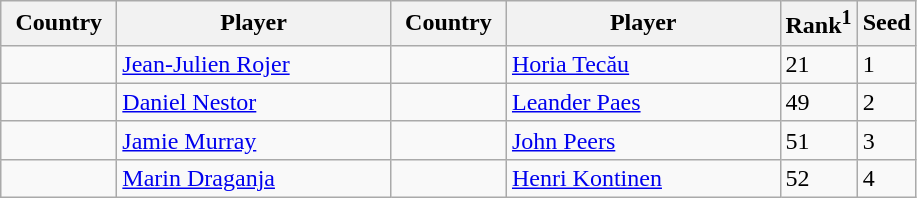<table class="sortable wikitable">
<tr>
<th width="70">Country</th>
<th width="175">Player</th>
<th width="70">Country</th>
<th width="175">Player</th>
<th>Rank<sup>1</sup></th>
<th>Seed</th>
</tr>
<tr>
<td></td>
<td><a href='#'>Jean-Julien Rojer</a></td>
<td></td>
<td><a href='#'>Horia Tecău</a></td>
<td>21</td>
<td>1</td>
</tr>
<tr>
<td></td>
<td><a href='#'>Daniel Nestor</a></td>
<td></td>
<td><a href='#'>Leander Paes</a></td>
<td>49</td>
<td>2</td>
</tr>
<tr>
<td></td>
<td><a href='#'>Jamie Murray</a></td>
<td></td>
<td><a href='#'>John Peers</a></td>
<td>51</td>
<td>3</td>
</tr>
<tr>
<td></td>
<td><a href='#'>Marin Draganja</a></td>
<td></td>
<td><a href='#'>Henri Kontinen</a></td>
<td>52</td>
<td>4</td>
</tr>
</table>
